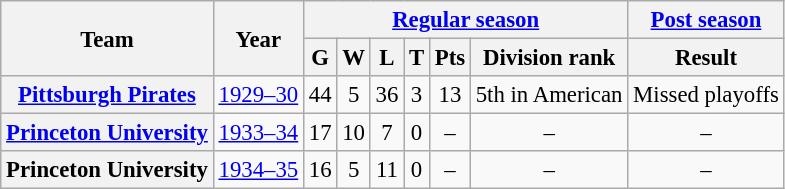<table class="wikitable" style="font-size: 95%; text-align:center;">
<tr>
<th rowspan="2">Team</th>
<th rowspan="2">Year</th>
<th colspan="6"><a href='#'>Regular season</a></th>
<th colspan="1"><a href='#'>Post season</a></th>
</tr>
<tr>
<th>G</th>
<th>W</th>
<th>L</th>
<th>T</th>
<th>Pts</th>
<th>Division rank</th>
<th>Result</th>
</tr>
<tr>
<th><a href='#'>Pittsburgh Pirates</a></th>
<td><a href='#'>1929–30</a></td>
<td>44</td>
<td>5</td>
<td>36</td>
<td>3</td>
<td>13</td>
<td>5th in American</td>
<td>Missed playoffs</td>
</tr>
<tr>
<th><a href='#'>Princeton University</a></th>
<td><a href='#'>1933–34</a></td>
<td>17</td>
<td>10</td>
<td>7</td>
<td>0</td>
<td>–</td>
<td>–</td>
<td>–</td>
</tr>
<tr>
<th>Princeton University</th>
<td><a href='#'>1934–35</a></td>
<td>16</td>
<td>5</td>
<td>11</td>
<td>0</td>
<td>–</td>
<td>–</td>
<td>–</td>
</tr>
</table>
